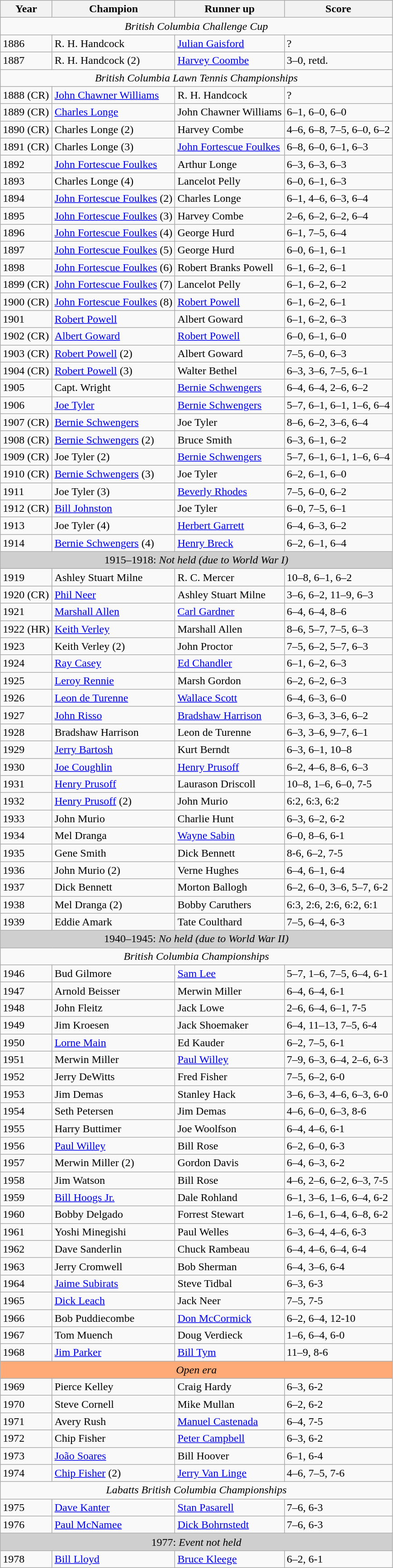<table class="wikitable">
<tr>
<th>Year</th>
<th>Champion</th>
<th>Runner up</th>
<th>Score</th>
</tr>
<tr>
<td colspan=4 align=center><em>British Columbia Challenge Cup</em></td>
</tr>
<tr>
<td>1886</td>
<td> R. H. Handcock</td>
<td> <a href='#'>Julian Gaisford</a></td>
<td>?</td>
</tr>
<tr>
<td>1887</td>
<td> R. H. Handcock (2)</td>
<td> <a href='#'>Harvey Coombe</a></td>
<td>3–0, retd.</td>
</tr>
<tr>
<td colspan=4 align=center><em>British Columbia Lawn Tennis Championships</em></td>
</tr>
<tr>
<td>1888 (CR)</td>
<td> <a href='#'>John Chawner Williams</a></td>
<td> R. H. Handcock</td>
<td>?</td>
</tr>
<tr>
<td>1889 (CR)</td>
<td> <a href='#'>Charles Longe</a></td>
<td> John Chawner Williams</td>
<td>6–1, 6–0, 6–0</td>
</tr>
<tr>
<td>1890 (CR)</td>
<td> Charles Longe (2)</td>
<td> Harvey Combe</td>
<td>4–6, 6–8, 7–5, 6–0, 6–2</td>
</tr>
<tr>
<td>1891 (CR)</td>
<td> Charles Longe (3)</td>
<td> <a href='#'>John Fortescue Foulkes</a></td>
<td>6–8, 6–0, 6–1, 6–3</td>
</tr>
<tr>
<td>1892</td>
<td> <a href='#'>John Fortescue Foulkes</a></td>
<td> Arthur Longe</td>
<td>6–3, 6–3, 6–3</td>
</tr>
<tr>
<td>1893</td>
<td> Charles Longe (4)</td>
<td> Lancelot Pelly</td>
<td>6–0, 6–1, 6–3</td>
</tr>
<tr>
<td>1894</td>
<td> <a href='#'>John Fortescue Foulkes</a>  (2)</td>
<td> Charles Longe</td>
<td>6–1, 4–6, 6–3, 6–4</td>
</tr>
<tr>
<td>1895</td>
<td> <a href='#'>John Fortescue Foulkes</a>  (3)</td>
<td> Harvey Combe</td>
<td>2–6, 6–2, 6–2, 6–4</td>
</tr>
<tr>
<td>1896</td>
<td> <a href='#'>John Fortescue Foulkes</a>  (4)</td>
<td> George Hurd</td>
<td>6–1, 7–5, 6–4</td>
</tr>
<tr>
<td>1897</td>
<td> <a href='#'>John Fortescue Foulkes</a> (5)</td>
<td> George Hurd</td>
<td>6–0, 6–1, 6–1</td>
</tr>
<tr>
<td>1898</td>
<td> <a href='#'>John Fortescue Foulkes</a> (6)</td>
<td> Robert Branks Powell</td>
<td>6–1, 6–2, 6–1</td>
</tr>
<tr>
<td>1899 (CR)</td>
<td> <a href='#'>John Fortescue Foulkes</a> (7)</td>
<td> Lancelot Pelly</td>
<td>6–1, 6–2, 6–2</td>
</tr>
<tr>
<td>1900 (CR)</td>
<td> <a href='#'>John Fortescue Foulkes</a> (8)</td>
<td> <a href='#'>Robert Powell</a></td>
<td>6–1, 6–2, 6–1</td>
</tr>
<tr>
<td>1901</td>
<td> <a href='#'>Robert Powell</a></td>
<td> Albert Goward</td>
<td>6–1, 6–2, 6–3</td>
</tr>
<tr>
<td>1902 (CR)</td>
<td> <a href='#'>Albert Goward</a></td>
<td> <a href='#'>Robert Powell</a></td>
<td>6–0, 6–1, 6–0</td>
</tr>
<tr>
<td>1903 (CR)</td>
<td> <a href='#'>Robert Powell</a> (2)</td>
<td> Albert Goward</td>
<td>7–5, 6–0, 6–3</td>
</tr>
<tr>
<td>1904 (CR)</td>
<td> <a href='#'>Robert Powell</a> (3)</td>
<td> Walter Bethel</td>
<td>6–3, 3–6, 7–5, 6–1</td>
</tr>
<tr>
<td>1905</td>
<td> Capt. Wright</td>
<td> <a href='#'>Bernie Schwengers</a></td>
<td>6–4, 6–4, 2–6, 6–2</td>
</tr>
<tr>
<td>1906</td>
<td> <a href='#'>Joe Tyler</a></td>
<td> <a href='#'>Bernie Schwengers</a></td>
<td>5–7, 6–1, 6–1, 1–6, 6–4</td>
</tr>
<tr>
<td>1907 (CR)</td>
<td> <a href='#'>Bernie Schwengers</a></td>
<td> Joe Tyler</td>
<td>8–6, 6–2, 3–6, 6–4</td>
</tr>
<tr>
<td>1908 (CR)</td>
<td> <a href='#'>Bernie Schwengers</a> (2)</td>
<td> Bruce Smith</td>
<td>6–3, 6–1, 6–2</td>
</tr>
<tr>
<td>1909 (CR)</td>
<td> Joe Tyler (2)</td>
<td> <a href='#'>Bernie Schwengers</a></td>
<td>5–7, 6–1, 6–1, 1–6, 6–4</td>
</tr>
<tr>
<td>1910 (CR)</td>
<td> <a href='#'>Bernie Schwengers</a> (3)</td>
<td> Joe Tyler</td>
<td>6–2, 6–1, 6–0</td>
</tr>
<tr>
<td>1911</td>
<td> Joe Tyler (3)</td>
<td> <a href='#'>Beverly Rhodes</a></td>
<td>7–5, 6–0, 6–2</td>
</tr>
<tr>
<td>1912 (CR)</td>
<td> <a href='#'>Bill Johnston</a></td>
<td> Joe Tyler</td>
<td>6–0, 7–5, 6–1</td>
</tr>
<tr>
<td>1913</td>
<td> Joe Tyler (4)</td>
<td> <a href='#'>Herbert Garrett</a></td>
<td>6–4, 6–3, 6–2</td>
</tr>
<tr>
<td>1914</td>
<td> <a href='#'>Bernie Schwengers</a> (4)</td>
<td> <a href='#'>Henry Breck</a></td>
<td>6–2, 6–1, 6–4</td>
</tr>
<tr>
<td style="background:#cfcfcf" colspan=4 align=center style="background:#cfcfcf">1915–1918: <em>Not held (due to World War I)</em></td>
</tr>
<tr>
<td>1919</td>
<td> Ashley Stuart Milne</td>
<td> R. C. Mercer</td>
<td>10–8, 6–1, 6–2</td>
</tr>
<tr>
<td>1920 (CR)</td>
<td> <a href='#'>Phil Neer</a></td>
<td> Ashley Stuart Milne</td>
<td>3–6, 6–2, 11–9, 6–3</td>
</tr>
<tr>
<td>1921</td>
<td> <a href='#'>Marshall Allen</a></td>
<td> <a href='#'>Carl Gardner</a></td>
<td>6–4, 6–4, 8–6</td>
</tr>
<tr>
<td>1922 (HR)</td>
<td> <a href='#'>Keith Verley</a></td>
<td> Marshall Allen</td>
<td>8–6, 5–7, 7–5, 6–3</td>
</tr>
<tr>
<td>1923</td>
<td> Keith Verley (2)</td>
<td> John Proctor</td>
<td>7–5, 6–2, 5–7, 6–3</td>
</tr>
<tr>
<td>1924</td>
<td> <a href='#'>Ray Casey</a></td>
<td> <a href='#'>Ed Chandler</a></td>
<td>6–1, 6–2, 6–3</td>
</tr>
<tr>
<td>1925</td>
<td> <a href='#'>Leroy Rennie</a></td>
<td> Marsh Gordon</td>
<td>6–2, 6–2, 6–3</td>
</tr>
<tr>
<td>1926</td>
<td> <a href='#'>Leon de Turenne</a></td>
<td> <a href='#'>Wallace Scott</a></td>
<td>6–4, 6–3, 6–0</td>
</tr>
<tr>
<td>1927</td>
<td> <a href='#'>John Risso</a></td>
<td> <a href='#'>Bradshaw Harrison</a></td>
<td>6–3, 6–3, 3–6, 6–2</td>
</tr>
<tr>
<td>1928</td>
<td>  Bradshaw Harrison</td>
<td>  Leon de Turenne</td>
<td>6–3, 3–6, 9–7, 6–1</td>
</tr>
<tr>
<td>1929</td>
<td> <a href='#'>Jerry Bartosh</a></td>
<td> Kurt Berndt</td>
<td>6–3, 6–1, 10–8</td>
</tr>
<tr>
<td>1930</td>
<td> <a href='#'>Joe Coughlin</a></td>
<td> <a href='#'>Henry Prusoff</a></td>
<td>6–2, 4–6, 8–6, 6–3</td>
</tr>
<tr>
<td>1931</td>
<td> <a href='#'>Henry Prusoff</a></td>
<td> Laurason Driscoll</td>
<td>10–8, 1–6, 6–0, 7-5</td>
</tr>
<tr>
<td>1932</td>
<td> <a href='#'>Henry Prusoff</a>  (2)</td>
<td> John Murio</td>
<td>6:2, 6:3, 6:2</td>
</tr>
<tr>
<td>1933</td>
<td> John Murio</td>
<td> Charlie Hunt</td>
<td>6–3, 6–2, 6-2</td>
</tr>
<tr>
<td>1934</td>
<td> Mel Dranga</td>
<td> <a href='#'>Wayne Sabin</a></td>
<td>6–0, 8–6, 6-1</td>
</tr>
<tr>
<td>1935</td>
<td> Gene Smith</td>
<td> Dick Bennett</td>
<td>8-6, 6–2, 7-5</td>
</tr>
<tr>
<td>1936</td>
<td> John Murio (2)</td>
<td> Verne Hughes</td>
<td>6–4, 6–1, 6-4</td>
</tr>
<tr>
<td>1937</td>
<td> Dick Bennett</td>
<td> Morton Ballogh</td>
<td>6–2, 6–0, 3–6, 5–7, 6-2</td>
</tr>
<tr>
<td>1938</td>
<td> Mel Dranga  (2)</td>
<td> Bobby Caruthers</td>
<td>6:3, 2:6, 2:6, 6:2, 6:1</td>
</tr>
<tr>
<td>1939</td>
<td> Eddie Amark</td>
<td> Tate Coulthard</td>
<td>7–5, 6–4, 6-3</td>
</tr>
<tr>
<td style="background:#cfcfcf" colspan=4 align=center style="background:#cfcfcf">1940–1945: <em>No held (due to World War II)</em></td>
</tr>
<tr>
<td colspan=4 align=center><em>British Columbia Championships</em></td>
</tr>
<tr>
<td>1946</td>
<td> Bud Gilmore</td>
<td> <a href='#'>Sam Lee</a></td>
<td>5–7, 1–6, 7–5, 6–4, 6-1</td>
</tr>
<tr>
<td>1947</td>
<td> Arnold Beisser</td>
<td> Merwin Miller</td>
<td>6–4, 6–4, 6-1</td>
</tr>
<tr>
<td>1948</td>
<td> John Fleitz</td>
<td> Jack Lowe</td>
<td>2–6, 6–4, 6–1, 7-5</td>
</tr>
<tr>
<td>1949</td>
<td> Jim Kroesen</td>
<td> Jack Shoemaker</td>
<td>6–4, 11–13, 7–5, 6-4</td>
</tr>
<tr>
<td>1950</td>
<td> <a href='#'>Lorne Main</a></td>
<td> Ed Kauder</td>
<td>6–2, 7–5, 6-1</td>
</tr>
<tr>
<td>1951</td>
<td> Merwin Miller</td>
<td> <a href='#'>Paul Willey</a></td>
<td>7–9, 6–3, 6–4, 2–6, 6-3</td>
</tr>
<tr>
<td>1952</td>
<td> Jerry DeWitts</td>
<td> Fred Fisher</td>
<td>7–5, 6–2, 6-0</td>
</tr>
<tr>
<td>1953</td>
<td> Jim Demas</td>
<td> Stanley Hack</td>
<td>3–6, 6–3, 4–6, 6–3, 6-0</td>
</tr>
<tr>
<td>1954</td>
<td> Seth Petersen</td>
<td> Jim Demas</td>
<td>4–6, 6–0, 6–3, 8-6</td>
</tr>
<tr>
<td>1955</td>
<td> Harry Buttimer</td>
<td> Joe Woolfson</td>
<td>6–4, 4–6, 6-1</td>
</tr>
<tr>
<td>1956</td>
<td> <a href='#'>Paul Willey</a></td>
<td> Bill Rose</td>
<td>6–2, 6–0, 6-3</td>
</tr>
<tr>
<td>1957</td>
<td> Merwin Miller (2)</td>
<td> Gordon Davis</td>
<td>6–4, 6–3, 6-2</td>
</tr>
<tr>
<td>1958</td>
<td> Jim Watson</td>
<td>  Bill Rose</td>
<td>4–6, 2–6, 6–2, 6–3, 7-5</td>
</tr>
<tr>
<td>1959</td>
<td>  <a href='#'>Bill Hoogs Jr.</a></td>
<td>  Dale Rohland</td>
<td>6–1, 3–6, 1–6, 6–4, 6-2</td>
</tr>
<tr>
<td>1960</td>
<td> Bobby Delgado</td>
<td>  Forrest Stewart</td>
<td>1–6, 6–1, 6–4, 6–8, 6-2</td>
</tr>
<tr>
<td>1961</td>
<td> Yoshi Minegishi</td>
<td> Paul Welles</td>
<td>6–3, 6–4, 4–6, 6-3</td>
</tr>
<tr>
<td>1962</td>
<td> Dave Sanderlin</td>
<td> Chuck Rambeau</td>
<td>6–4, 4–6, 6–4, 6-4</td>
</tr>
<tr>
<td>1963</td>
<td> Jerry Cromwell</td>
<td> Bob Sherman</td>
<td>6–4, 3–6, 6-4</td>
</tr>
<tr>
<td>1964</td>
<td> <a href='#'>Jaime Subirats</a></td>
<td> Steve Tidbal</td>
<td>6–3, 6-3</td>
</tr>
<tr>
<td>1965</td>
<td> <a href='#'>Dick Leach</a></td>
<td> Jack Neer</td>
<td>7–5, 7-5</td>
</tr>
<tr>
<td>1966</td>
<td> Bob Puddiecombe</td>
<td> <a href='#'>Don McCormick</a></td>
<td>6–2, 6–4, 12-10</td>
</tr>
<tr>
<td>1967</td>
<td> Tom Muench</td>
<td> Doug Verdieck</td>
<td>1–6, 6–4, 6-0</td>
</tr>
<tr>
<td>1968</td>
<td> <a href='#'>Jim Parker</a></td>
<td> <a href='#'>Bill Tym</a></td>
<td>11–9, 8-6</td>
</tr>
<tr style=background-color:#ffaa77>
<td colspan=4 align=center><em>Open era </em></td>
</tr>
<tr>
<td>1969</td>
<td> Pierce Kelley</td>
<td> Craig Hardy</td>
<td>6–3, 6-2</td>
</tr>
<tr>
<td>1970</td>
<td> Steve Cornell</td>
<td> Mike Mullan</td>
<td>6–2, 6-2</td>
</tr>
<tr>
<td>1971</td>
<td> Avery Rush</td>
<td> <a href='#'>Manuel Castenada</a></td>
<td>6–4, 7-5</td>
</tr>
<tr>
<td>1972</td>
<td> Chip Fisher</td>
<td> <a href='#'>Peter Campbell</a></td>
<td>6–3, 6-2</td>
</tr>
<tr>
<td>1973</td>
<td> <a href='#'>João Soares</a></td>
<td> Bill Hoover</td>
<td>6–1, 6-4</td>
</tr>
<tr>
<td>1974</td>
<td> <a href='#'>Chip Fisher</a>  (2)</td>
<td> <a href='#'>Jerry Van Linge</a></td>
<td>4–6, 7–5, 7-6</td>
</tr>
<tr>
<td colspan=4 align=center><em>Labatts British Columbia Championships</em></td>
</tr>
<tr>
<td>1975</td>
<td> <a href='#'>Dave Kanter</a></td>
<td> <a href='#'>Stan Pasarell</a></td>
<td>7–6, 6-3</td>
</tr>
<tr>
<td>1976</td>
<td> <a href='#'>Paul McNamee</a></td>
<td> <a href='#'>Dick Bohrnstedt</a></td>
<td>7–6, 6-3</td>
</tr>
<tr>
<td style="background:#cfcfcf" colspan=4 align=center style="background:#cfcfcf">1977: <em>Event not held</em></td>
</tr>
<tr>
<td>1978</td>
<td> <a href='#'>Bill Lloyd</a></td>
<td>  <a href='#'>Bruce Kleege</a></td>
<td>6–2, 6-1</td>
</tr>
</table>
